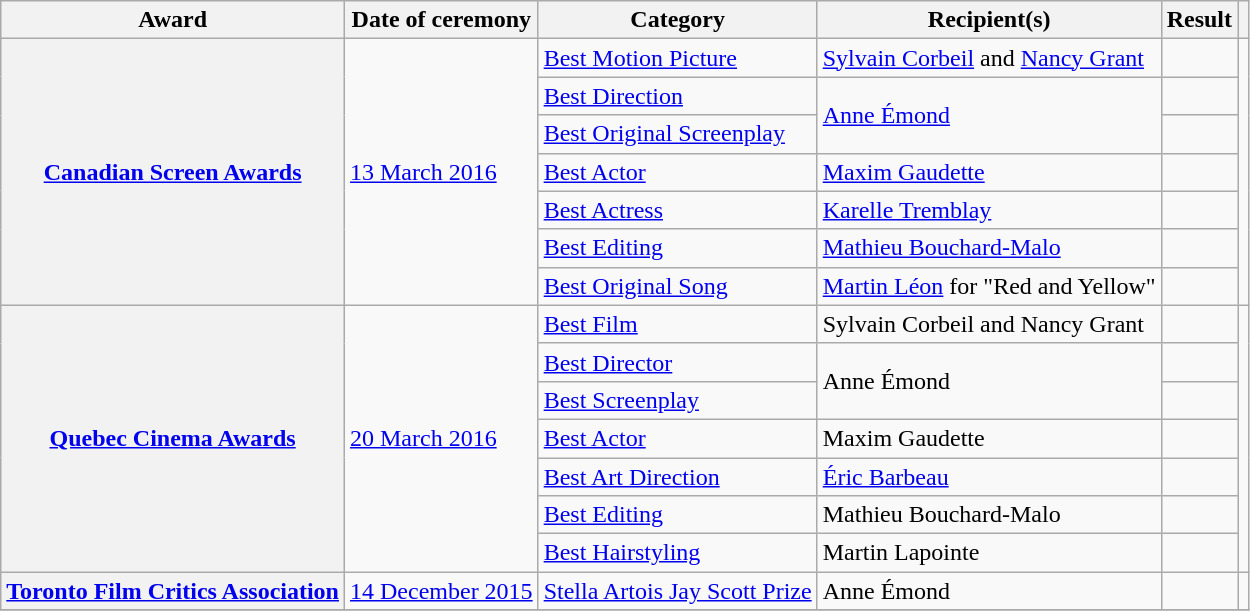<table class="wikitable plainrowheaders sortable">
<tr>
<th scope="col">Award</th>
<th scope="col">Date of ceremony</th>
<th scope="col">Category</th>
<th scope="col">Recipient(s)</th>
<th scope="col">Result</th>
<th scope="col" class="unsortable"></th>
</tr>
<tr>
<th scope="row" rowspan=7><a href='#'>Canadian Screen Awards</a></th>
<td rowspan="7"><a href='#'>13 March 2016</a></td>
<td><a href='#'>Best Motion Picture</a></td>
<td><a href='#'>Sylvain Corbeil</a> and <a href='#'>Nancy Grant</a></td>
<td></td>
<td rowspan="7"></td>
</tr>
<tr>
<td><a href='#'>Best Direction</a></td>
<td rowspan="2"><a href='#'>Anne Émond</a></td>
<td></td>
</tr>
<tr>
<td><a href='#'>Best Original Screenplay</a></td>
<td></td>
</tr>
<tr>
<td><a href='#'>Best Actor</a></td>
<td><a href='#'>Maxim Gaudette</a></td>
<td></td>
</tr>
<tr>
<td><a href='#'>Best Actress</a></td>
<td><a href='#'>Karelle Tremblay</a></td>
<td></td>
</tr>
<tr>
<td><a href='#'>Best Editing</a></td>
<td><a href='#'>Mathieu Bouchard-Malo</a></td>
<td></td>
</tr>
<tr>
<td><a href='#'>Best Original Song</a></td>
<td><a href='#'>Martin Léon</a> for "Red and Yellow"</td>
<td></td>
</tr>
<tr>
<th scope="row" rowspan=7><a href='#'>Quebec Cinema Awards</a></th>
<td rowspan="7"><a href='#'>20 March 2016</a></td>
<td><a href='#'>Best Film</a></td>
<td>Sylvain Corbeil and Nancy Grant</td>
<td></td>
<td rowspan="7"></td>
</tr>
<tr>
<td><a href='#'>Best Director</a></td>
<td rowspan="2">Anne Émond</td>
<td></td>
</tr>
<tr>
<td><a href='#'>Best Screenplay</a></td>
<td></td>
</tr>
<tr>
<td><a href='#'>Best Actor</a></td>
<td>Maxim Gaudette</td>
<td></td>
</tr>
<tr>
<td><a href='#'>Best Art Direction</a></td>
<td><a href='#'>Éric Barbeau</a></td>
<td></td>
</tr>
<tr>
<td><a href='#'>Best Editing</a></td>
<td>Mathieu Bouchard-Malo</td>
<td></td>
</tr>
<tr>
<td><a href='#'>Best Hairstyling</a></td>
<td>Martin Lapointe</td>
<td></td>
</tr>
<tr>
<th scope="row"><a href='#'>Toronto Film Critics Association</a></th>
<td rowspan="1"><a href='#'>14 December 2015</a></td>
<td><a href='#'>Stella Artois Jay Scott Prize</a></td>
<td>Anne Émond</td>
<td></td>
<td rowspan="1"></td>
</tr>
<tr>
</tr>
</table>
